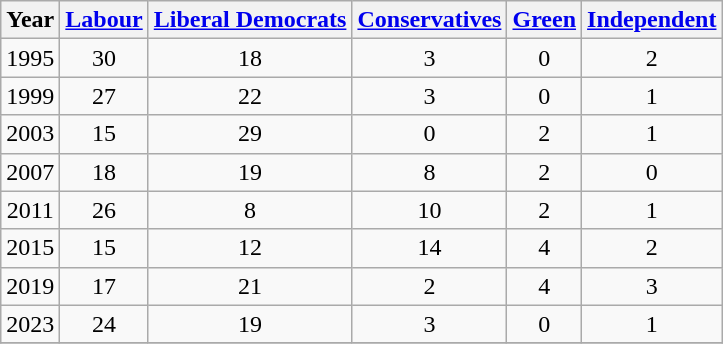<table class="wikitable">
<tr>
<th>Year</th>
<th><a href='#'>Labour</a></th>
<th><a href='#'>Liberal Democrats</a></th>
<th><a href='#'>Conservatives</a></th>
<th><a href='#'>Green</a></th>
<th><a href='#'>Independent</a></th>
</tr>
<tr style="text-align: center;">
<td>1995</td>
<td>30</td>
<td>18</td>
<td>3</td>
<td>0</td>
<td>2</td>
</tr>
<tr style="text-align: center;">
<td>1999</td>
<td>27</td>
<td>22</td>
<td>3</td>
<td>0</td>
<td>1</td>
</tr>
<tr style="text-align: center;">
<td>2003</td>
<td>15</td>
<td>29</td>
<td>0</td>
<td>2</td>
<td>1</td>
</tr>
<tr style="text-align: center;">
<td>2007</td>
<td>18</td>
<td>19</td>
<td>8</td>
<td>2</td>
<td>0</td>
</tr>
<tr style="text-align: center;">
<td>2011</td>
<td>26</td>
<td>8</td>
<td>10</td>
<td>2</td>
<td>1</td>
</tr>
<tr style="text-align: center;">
<td>2015</td>
<td>15</td>
<td>12</td>
<td>14</td>
<td>4</td>
<td>2</td>
</tr>
<tr style="text-align: center;">
<td>2019</td>
<td>17</td>
<td>21</td>
<td>2</td>
<td>4</td>
<td>3</td>
</tr>
<tr style="text-align: center;">
<td>2023</td>
<td>24</td>
<td>19</td>
<td>3</td>
<td>0</td>
<td>1</td>
</tr>
<tr>
</tr>
</table>
